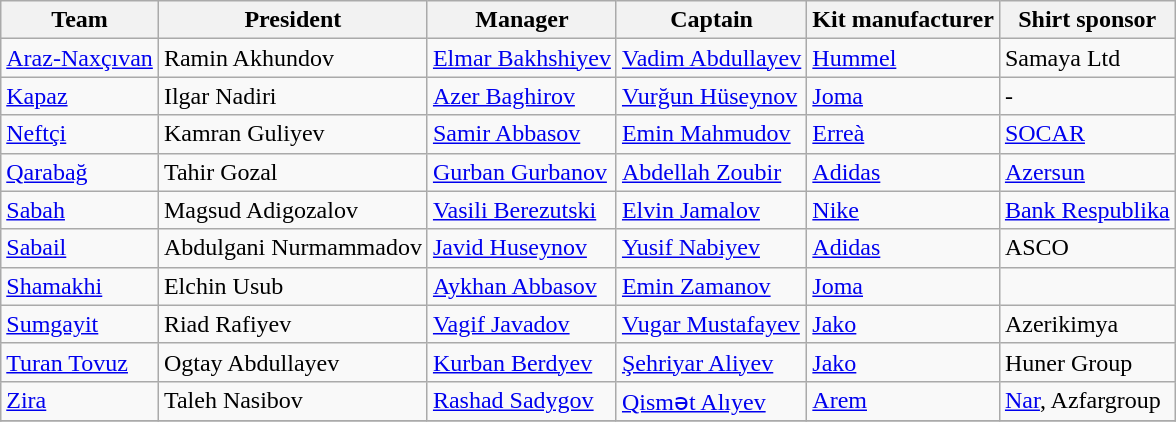<table class="wikitable sortable" style="text-align: left;">
<tr>
<th>Team</th>
<th>President</th>
<th>Manager</th>
<th>Captain</th>
<th>Kit manufacturer</th>
<th>Shirt sponsor</th>
</tr>
<tr>
<td><a href='#'>Araz-Naxçıvan</a></td>
<td> Ramin Akhundov</td>
<td> <a href='#'>Elmar Bakhshiyev</a></td>
<td> <a href='#'>Vadim Abdullayev</a></td>
<td> <a href='#'>Hummel</a></td>
<td>Samaya Ltd</td>
</tr>
<tr>
<td><a href='#'>Kapaz</a></td>
<td> Ilgar Nadiri</td>
<td> <a href='#'>Azer Baghirov</a></td>
<td> <a href='#'>Vurğun Hüseynov</a></td>
<td> <a href='#'>Joma</a></td>
<td>-</td>
</tr>
<tr>
<td><a href='#'>Neftçi</a></td>
<td> Kamran Guliyev</td>
<td> <a href='#'>Samir Abbasov</a></td>
<td> <a href='#'>Emin Mahmudov</a></td>
<td> <a href='#'>Erreà</a></td>
<td><a href='#'>SOCAR</a></td>
</tr>
<tr>
<td><a href='#'>Qarabağ</a></td>
<td> Tahir Gozal</td>
<td> <a href='#'>Gurban Gurbanov</a></td>
<td> <a href='#'>Abdellah Zoubir</a></td>
<td> <a href='#'>Adidas</a></td>
<td><a href='#'>Azersun</a></td>
</tr>
<tr>
<td><a href='#'>Sabah</a></td>
<td> Magsud Adigozalov</td>
<td> <a href='#'>Vasili Berezutski</a></td>
<td> <a href='#'>Elvin Jamalov</a></td>
<td> <a href='#'>Nike</a></td>
<td><a href='#'>Bank Respublika</a></td>
</tr>
<tr>
<td><a href='#'>Sabail</a></td>
<td> Abdulgani Nurmammadov</td>
<td> <a href='#'>Javid Huseynov</a></td>
<td> <a href='#'>Yusif Nabiyev</a></td>
<td> <a href='#'>Adidas</a></td>
<td>ASCO</td>
</tr>
<tr>
<td><a href='#'>Shamakhi</a></td>
<td> Elchin Usub</td>
<td> <a href='#'>Aykhan Abbasov</a></td>
<td> <a href='#'>Emin Zamanov</a></td>
<td> <a href='#'>Joma</a></td>
</tr>
<tr>
<td><a href='#'>Sumgayit</a></td>
<td> Riad Rafiyev</td>
<td> <a href='#'>Vagif Javadov</a></td>
<td> <a href='#'>Vugar Mustafayev</a></td>
<td> <a href='#'>Jako</a></td>
<td>Azerikimya</td>
</tr>
<tr>
<td><a href='#'>Turan Tovuz</a></td>
<td> Ogtay Abdullayev</td>
<td> <a href='#'>Kurban Berdyev</a></td>
<td> <a href='#'>Şehriyar Aliyev</a></td>
<td> <a href='#'>Jako</a></td>
<td>Huner Group</td>
</tr>
<tr>
<td><a href='#'>Zira</a></td>
<td> Taleh Nasibov</td>
<td> <a href='#'>Rashad Sadygov</a></td>
<td> <a href='#'>Qismət Alıyev</a></td>
<td> <a href='#'>Arem</a></td>
<td><a href='#'>Nar</a>, Azfargroup</td>
</tr>
<tr>
</tr>
</table>
